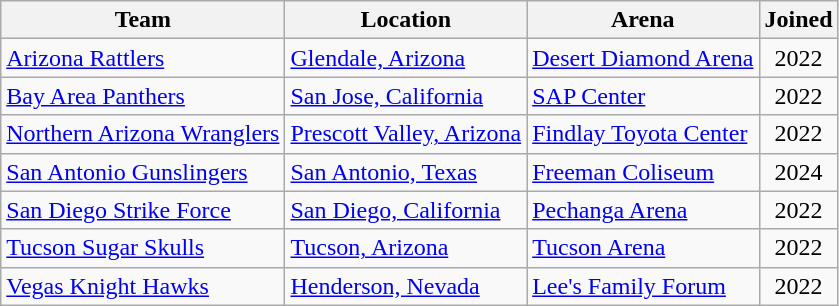<table class="wikitable" style="text-align:left">
<tr>
<th>Team</th>
<th>Location</th>
<th>Arena</th>
<th>Joined</th>
</tr>
<tr>
<td><a href='#'>Arizona Rattlers</a></td>
<td><a href='#'>Glendale, Arizona</a></td>
<td><a href='#'>Desert Diamond Arena</a></td>
<td align="center">2022</td>
</tr>
<tr>
<td><a href='#'>Bay Area Panthers</a></td>
<td><a href='#'>San Jose, California</a></td>
<td><a href='#'>SAP Center</a></td>
<td align="center">2022</td>
</tr>
<tr>
<td><a href='#'>Northern Arizona Wranglers</a></td>
<td><a href='#'>Prescott Valley, Arizona</a></td>
<td><a href='#'>Findlay Toyota Center</a></td>
<td align="center">2022</td>
</tr>
<tr>
<td><a href='#'>San Antonio Gunslingers</a></td>
<td><a href='#'>San Antonio, Texas</a></td>
<td><a href='#'>Freeman Coliseum</a></td>
<td align="center">2024</td>
</tr>
<tr>
<td><a href='#'>San Diego Strike Force</a></td>
<td><a href='#'>San Diego, California</a></td>
<td><a href='#'>Pechanga Arena</a></td>
<td align="center">2022</td>
</tr>
<tr>
<td><a href='#'>Tucson Sugar Skulls</a></td>
<td><a href='#'>Tucson, Arizona</a></td>
<td><a href='#'>Tucson Arena</a></td>
<td align="center">2022</td>
</tr>
<tr>
<td><a href='#'>Vegas Knight Hawks</a></td>
<td><a href='#'>Henderson, Nevada</a></td>
<td><a href='#'>Lee's Family Forum</a></td>
<td align="center">2022</td>
</tr>
</table>
